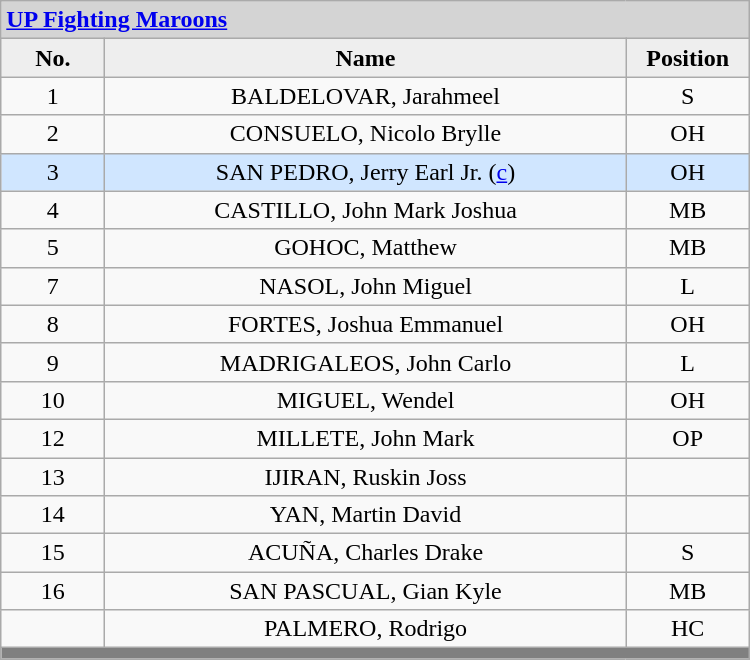<table class='wikitable mw-collapsible mw-collapsed' style="text-align: center; width: 500px; border: none">
<tr>
<th style="background:#D4D4D4; text-align:left;" colspan=3><a href='#'>UP Fighting Maroons</a></th>
</tr>
<tr style="background:#EEEEEE; font-weight:bold;">
<td width=10%>No.</td>
<td width=50%>Name</td>
<td width=10%>Position</td>
</tr>
<tr>
<td align=center>1</td>
<td>BALDELOVAR, Jarahmeel</td>
<td align=center>S</td>
</tr>
<tr>
<td align=center>2</td>
<td>CONSUELO, Nicolo Brylle</td>
<td align=center>OH</td>
</tr>
<tr style="background: #D0E6FF;">
<td align=center>3</td>
<td>SAN PEDRO, Jerry Earl Jr. (<a href='#'>c</a>)</td>
<td align=center>OH</td>
</tr>
<tr>
<td align=center>4</td>
<td>CASTILLO, John Mark Joshua</td>
<td align=center>MB</td>
</tr>
<tr>
<td align=center>5</td>
<td>GOHOC, Matthew</td>
<td align=center>MB</td>
</tr>
<tr>
<td align=center>7</td>
<td>NASOL, John Miguel</td>
<td align=center>L</td>
</tr>
<tr>
<td align=center>8</td>
<td>FORTES, Joshua Emmanuel</td>
<td align=center>OH</td>
</tr>
<tr>
<td align=center>9</td>
<td>MADRIGALEOS, John Carlo</td>
<td align=center>L</td>
</tr>
<tr>
<td align=center>10</td>
<td>MIGUEL, Wendel</td>
<td align=center>OH</td>
</tr>
<tr>
<td align=center>12</td>
<td>MILLETE, John Mark</td>
<td align=center>OP</td>
</tr>
<tr>
<td align=center>13</td>
<td>IJIRAN, Ruskin Joss</td>
<td align=center></td>
</tr>
<tr>
<td align=center>14</td>
<td>YAN, Martin David</td>
<td align=center></td>
</tr>
<tr>
<td align=center>15</td>
<td>ACUÑA, Charles Drake</td>
<td align=center>S</td>
</tr>
<tr>
<td align=center>16</td>
<td>SAN PASCUAL, Gian Kyle</td>
<td align=center>MB</td>
</tr>
<tr>
<td align=center></td>
<td>PALMERO, Rodrigo</td>
<td align=center>HC</td>
</tr>
<tr>
<th style='background: grey;' colspan=3></th>
</tr>
</table>
